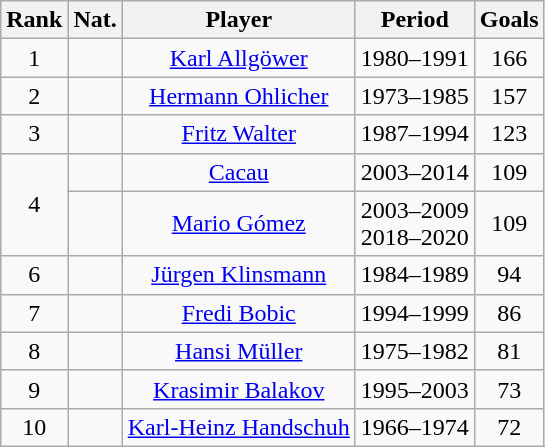<table class="wikitable sortable" style="text-align: center;">
<tr>
<th>Rank</th>
<th class="unsortable">Nat.</th>
<th>Player</th>
<th>Period</th>
<th>Goals</th>
</tr>
<tr>
<td>1</td>
<td></td>
<td><a href='#'>Karl Allgöwer</a></td>
<td>1980–1991</td>
<td>166</td>
</tr>
<tr>
<td>2</td>
<td></td>
<td><a href='#'>Hermann Ohlicher</a></td>
<td>1973–1985</td>
<td>157</td>
</tr>
<tr>
<td>3</td>
<td></td>
<td><a href='#'>Fritz Walter</a></td>
<td>1987–1994</td>
<td>123</td>
</tr>
<tr>
<td rowspan=2>4</td>
<td></td>
<td><a href='#'>Cacau</a></td>
<td>2003–2014</td>
<td>109</td>
</tr>
<tr>
<td></td>
<td><a href='#'>Mario Gómez</a></td>
<td>2003–2009<br>2018–2020</td>
<td>109</td>
</tr>
<tr>
<td>6</td>
<td></td>
<td><a href='#'>Jürgen Klinsmann</a></td>
<td>1984–1989</td>
<td>94</td>
</tr>
<tr>
<td>7</td>
<td></td>
<td><a href='#'>Fredi Bobic</a></td>
<td>1994–1999</td>
<td>86</td>
</tr>
<tr>
<td>8</td>
<td></td>
<td><a href='#'>Hansi Müller</a></td>
<td>1975–1982</td>
<td>81</td>
</tr>
<tr>
<td>9</td>
<td></td>
<td><a href='#'>Krasimir Balakov</a></td>
<td>1995–2003</td>
<td>73</td>
</tr>
<tr>
<td>10</td>
<td></td>
<td><a href='#'>Karl-Heinz Handschuh</a></td>
<td>1966–1974</td>
<td>72</td>
</tr>
</table>
